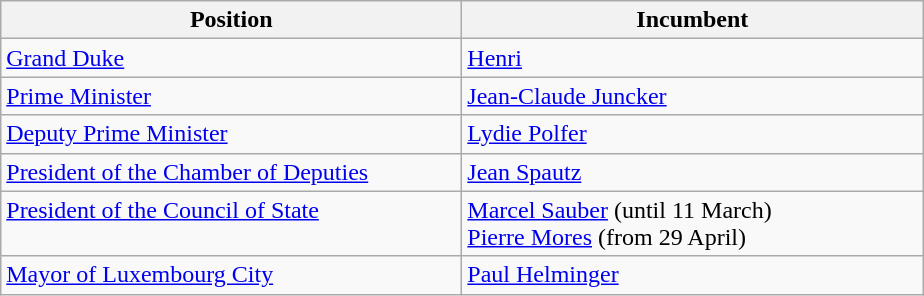<table class="wikitable">
<tr>
<th width="300">Position</th>
<th width="300">Incumbent</th>
</tr>
<tr>
<td><a href='#'>Grand Duke</a></td>
<td><a href='#'>Henri</a></td>
</tr>
<tr>
<td><a href='#'>Prime Minister</a></td>
<td><a href='#'>Jean-Claude Juncker</a></td>
</tr>
<tr>
<td><a href='#'>Deputy Prime Minister</a></td>
<td><a href='#'>Lydie Polfer</a></td>
</tr>
<tr>
<td><a href='#'>President of the Chamber of Deputies</a></td>
<td><a href='#'>Jean Spautz</a></td>
</tr>
<tr>
<td><a href='#'>President of the Council of State</a> <br> <br></td>
<td><a href='#'>Marcel Sauber</a> (until 11 March) <br> <a href='#'>Pierre Mores</a> (from 29 April)</td>
</tr>
<tr>
<td><a href='#'>Mayor of Luxembourg City</a></td>
<td><a href='#'>Paul Helminger</a></td>
</tr>
</table>
